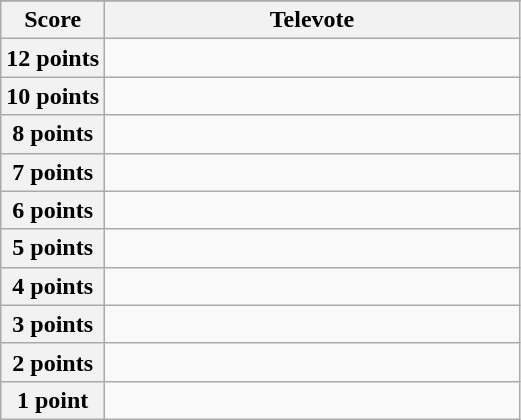<table class="wikitable">
<tr>
</tr>
<tr>
<th scope="col" width="20%">Score</th>
<th scope="col" width="80%">Televote</th>
</tr>
<tr>
<th scope="row">12 points</th>
<td></td>
</tr>
<tr>
<th scope="row">10 points</th>
<td></td>
</tr>
<tr>
<th scope="row">8 points</th>
<td></td>
</tr>
<tr>
<th scope="row">7 points</th>
<td></td>
</tr>
<tr>
<th scope="row">6 points</th>
<td></td>
</tr>
<tr>
<th scope="row">5 points</th>
<td></td>
</tr>
<tr>
<th scope="row">4 points</th>
<td></td>
</tr>
<tr>
<th scope="row">3 points</th>
<td></td>
</tr>
<tr>
<th scope="row">2 points</th>
<td></td>
</tr>
<tr>
<th scope="row">1 point</th>
<td></td>
</tr>
</table>
